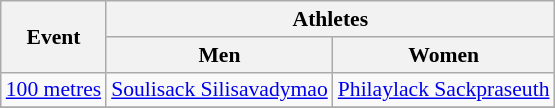<table class=wikitable style="font-size:90%">
<tr>
<th rowspan=2>Event</th>
<th colspan=2>Athletes</th>
</tr>
<tr>
<th>Men</th>
<th>Women</th>
</tr>
<tr>
<td><a href='#'>100 metres</a></td>
<td><a href='#'>Soulisack Silisavadymao</a></td>
<td><a href='#'>Philaylack Sackpraseuth</a></td>
</tr>
<tr>
</tr>
</table>
